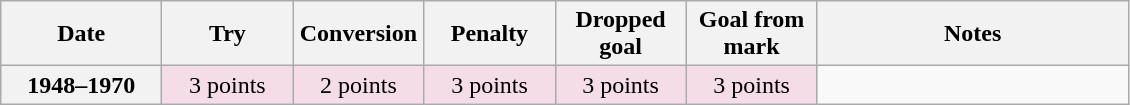<table class="wikitable">
<tr>
<th scope="col" style="width:100px;">Date</th>
<th scope="col" style="width:80px;">Try</th>
<th scope="col" style="width:80px;">Conversion</th>
<th scope="col" style="width:80px;">Penalty</th>
<th scope="col" style="width:80px;">Dropped goal</th>
<th scope="col" style="width:80px;">Goal from mark</th>
<th scope="col" style="width:200px;">Notes<br></th>
</tr>
<tr style="text-align:center;  background:#F4DDE7;">
<th>1948–1970</th>
<td>3 points</td>
<td>2 points</td>
<td>3 points</td>
<td>3 points</td>
<td>3 points<br></td>
</tr>
</table>
